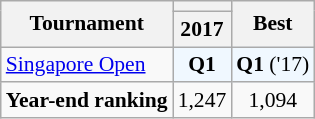<table style='font-size: 90%; text-align:center;' class='wikitable'>
<tr>
<th rowspan="2">Tournament</th>
<th colspan="1"></th>
<th rowspan="2">Best</th>
</tr>
<tr>
<th>2017</th>
</tr>
<tr>
<td align=left><a href='#'>Singapore Open</a></td>
<td 2017; bgcolor=F0F8FF><strong>Q1</strong></td>
<td bgcolor=F0F8FF><strong>Q1</strong> ('17)</td>
</tr>
<tr>
<td align=left><strong>Year-end ranking</strong></td>
<td>1,247</td>
<td>1,094</td>
</tr>
</table>
